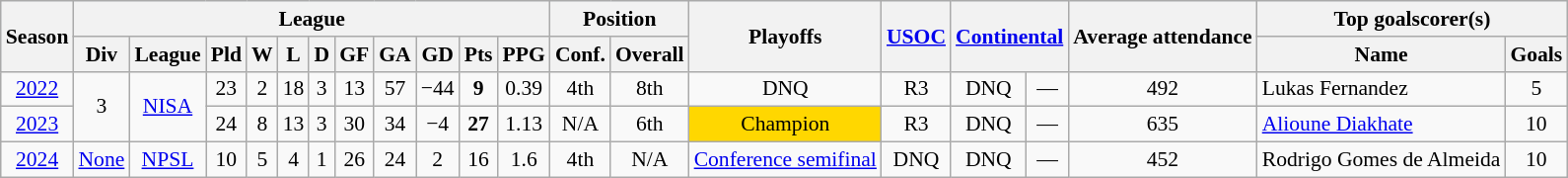<table class="wikitable" style="font-size:90%; text-align:center;">
<tr style="background:#f0f6ff;">
<th rowspan=2>Season</th>
<th colspan=11>League</th>
<th colspan=2>Position</th>
<th rowspan=2>Playoffs</th>
<th rowspan=2><a href='#'>USOC</a></th>
<th rowspan=2 colspan=2><a href='#'>Continental</a></th>
<th rowspan=2>Average attendance</th>
<th colspan=2>Top goalscorer(s)</th>
</tr>
<tr>
<th>Div</th>
<th>League</th>
<th>Pld</th>
<th>W</th>
<th>L</th>
<th>D</th>
<th>GF</th>
<th>GA</th>
<th>GD</th>
<th>Pts</th>
<th>PPG</th>
<th>Conf.</th>
<th>Overall</th>
<th>Name</th>
<th>Goals</th>
</tr>
<tr>
<td><a href='#'>2022</a></td>
<td rowspan=2>3</td>
<td rowspan=2><a href='#'>NISA</a></td>
<td>23</td>
<td>2</td>
<td>18</td>
<td>3</td>
<td>13</td>
<td>57</td>
<td>−44</td>
<td><strong>9</strong></td>
<td>0.39</td>
<td>4th</td>
<td>8th</td>
<td>DNQ</td>
<td>R3</td>
<td>DNQ</td>
<td>—</td>
<td>492</td>
<td align="left"> Lukas Fernandez</td>
<td>5</td>
</tr>
<tr>
<td><a href='#'>2023</a></td>
<td>24</td>
<td>8</td>
<td>13</td>
<td>3</td>
<td>30</td>
<td>34</td>
<td>−4</td>
<td><strong>27</strong></td>
<td>1.13</td>
<td>N/A</td>
<td>6th</td>
<td bgcolor=gold>Champion</td>
<td>R3</td>
<td>DNQ</td>
<td>—</td>
<td>635</td>
<td align="left"> <a href='#'>Alioune Diakhate</a></td>
<td>10</td>
</tr>
<tr>
<td><a href='#'>2024</a></td>
<td><a href='#'>None</a></td>
<td><a href='#'>NPSL</a></td>
<td>10</td>
<td>5</td>
<td>4</td>
<td>1</td>
<td>26</td>
<td>24</td>
<td>2</td>
<td>16</td>
<td>1.6</td>
<td>4th</td>
<td>N/A</td>
<td><a href='#'>Conference semifinal</a></td>
<td>DNQ</td>
<td>DNQ</td>
<td>—</td>
<td>452</td>
<td>Rodrigo Gomes de Almeida</td>
<td>10</td>
</tr>
</table>
